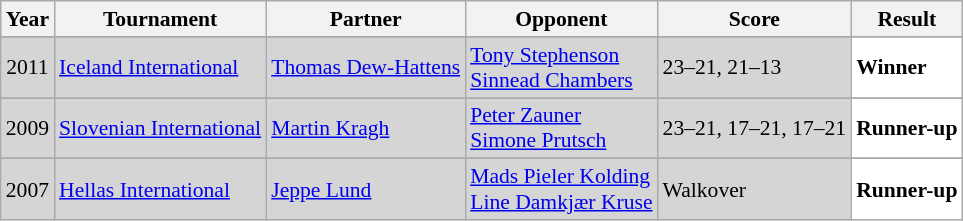<table class="sortable wikitable" style="font-size: 90%;">
<tr>
<th>Year</th>
<th>Tournament</th>
<th>Partner</th>
<th>Opponent</th>
<th>Score</th>
<th>Result</th>
</tr>
<tr>
</tr>
<tr style="background:#D5D5D5">
<td align="center">2011</td>
<td align="left"><a href='#'>Iceland International</a></td>
<td align="left"> <a href='#'>Thomas Dew-Hattens</a></td>
<td align="left"> <a href='#'>Tony Stephenson</a><br> <a href='#'>Sinnead Chambers</a></td>
<td align="left">23–21, 21–13</td>
<td style="text-align:left; background:white"> <strong>Winner</strong></td>
</tr>
<tr>
</tr>
<tr style="background:#D5D5D5">
<td align="center">2009</td>
<td align="left"><a href='#'>Slovenian International</a></td>
<td align="left"> <a href='#'>Martin Kragh</a></td>
<td align="left"> <a href='#'>Peter Zauner</a><br> <a href='#'>Simone Prutsch</a></td>
<td align="left">23–21, 17–21, 17–21</td>
<td style="text-align:left; background:white"> <strong>Runner-up</strong></td>
</tr>
<tr>
</tr>
<tr style="background:#D5D5D5">
<td align="center">2007</td>
<td align="left"><a href='#'>Hellas International</a></td>
<td align="left"> <a href='#'>Jeppe Lund</a></td>
<td align="left"> <a href='#'>Mads Pieler Kolding</a><br> <a href='#'>Line Damkjær Kruse</a></td>
<td align="left">Walkover</td>
<td style="text-align:left; background:white"> <strong>Runner-up</strong></td>
</tr>
</table>
